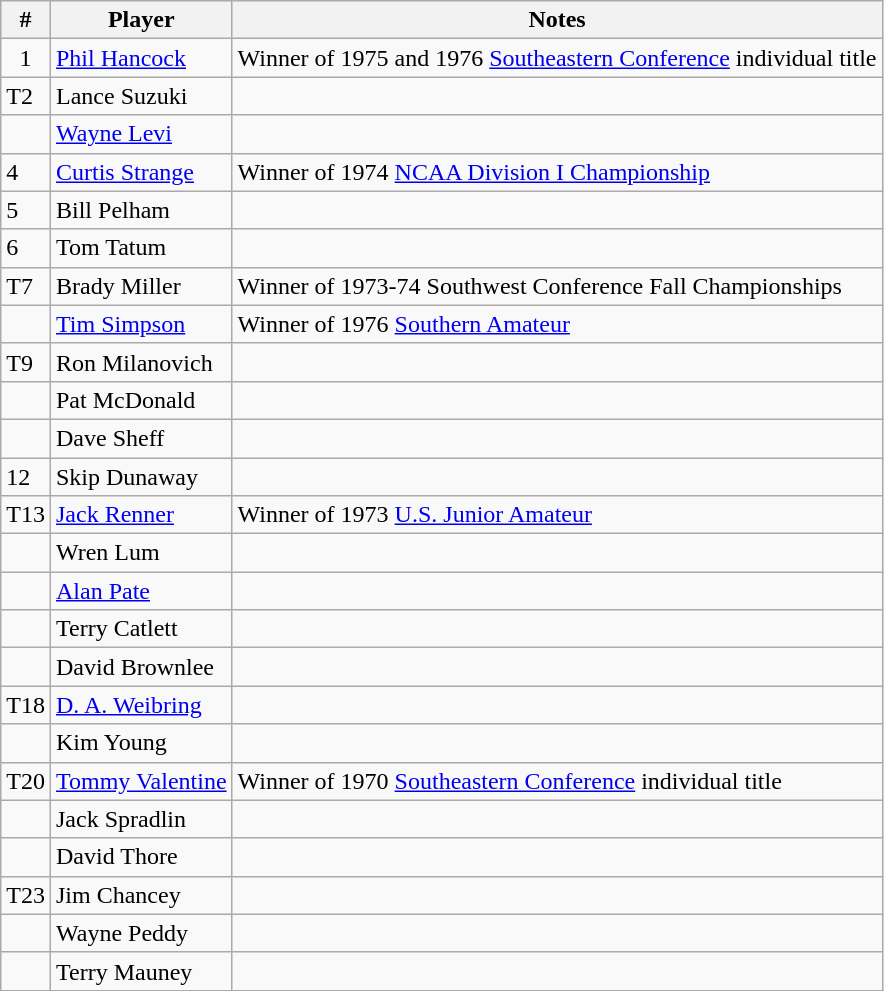<table class="wikitable sortable">
<tr>
<th>#</th>
<th>Player</th>
<th>Notes</th>
</tr>
<tr>
<td align="center">1</td>
<td> <a href='#'>Phil Hancock</a></td>
<td>Winner of 1975 and 1976 <a href='#'>Southeastern Conference</a> individual title</td>
</tr>
<tr>
<td>T2</td>
<td> Lance Suzuki</td>
<td></td>
</tr>
<tr>
<td></td>
<td> <a href='#'>Wayne Levi</a></td>
<td></td>
</tr>
<tr>
<td>4</td>
<td> <a href='#'>Curtis Strange</a></td>
<td>Winner of 1974 <a href='#'>NCAA Division I Championship</a></td>
</tr>
<tr>
<td>5</td>
<td> Bill Pelham</td>
<td></td>
</tr>
<tr>
<td>6</td>
<td> Tom Tatum</td>
<td></td>
</tr>
<tr>
<td>T7</td>
<td> Brady Miller</td>
<td>Winner of 1973-74 Southwest Conference Fall Championships</td>
</tr>
<tr>
<td></td>
<td> <a href='#'>Tim Simpson</a></td>
<td>Winner of 1976 <a href='#'>Southern Amateur</a></td>
</tr>
<tr>
<td>T9</td>
<td> Ron Milanovich</td>
<td></td>
</tr>
<tr>
<td></td>
<td> Pat McDonald</td>
<td></td>
</tr>
<tr>
<td></td>
<td> Dave Sheff</td>
<td></td>
</tr>
<tr>
<td>12</td>
<td> Skip Dunaway</td>
<td></td>
</tr>
<tr>
<td>T13</td>
<td> <a href='#'>Jack Renner</a></td>
<td>Winner of 1973 <a href='#'>U.S. Junior Amateur</a></td>
</tr>
<tr>
<td></td>
<td> Wren Lum</td>
<td></td>
</tr>
<tr>
<td></td>
<td> <a href='#'>Alan Pate</a></td>
<td></td>
</tr>
<tr>
<td></td>
<td> Terry Catlett</td>
<td></td>
</tr>
<tr>
<td></td>
<td> David Brownlee</td>
<td></td>
</tr>
<tr>
<td>T18</td>
<td> <a href='#'>D. A. Weibring</a></td>
<td></td>
</tr>
<tr>
<td></td>
<td> Kim Young</td>
<td></td>
</tr>
<tr>
<td>T20</td>
<td> <a href='#'>Tommy Valentine</a></td>
<td>Winner of 1970 <a href='#'>Southeastern Conference</a> individual title</td>
</tr>
<tr>
<td></td>
<td> Jack Spradlin</td>
<td></td>
</tr>
<tr>
<td></td>
<td> David Thore</td>
<td></td>
</tr>
<tr>
<td>T23</td>
<td> Jim Chancey</td>
<td></td>
</tr>
<tr>
<td></td>
<td> Wayne Peddy</td>
<td></td>
</tr>
<tr>
<td></td>
<td> Terry Mauney</td>
<td></td>
</tr>
</table>
